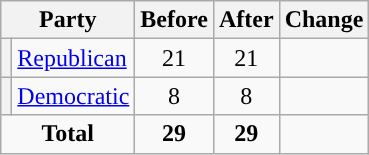<table class="wikitable" style="text-align:center;">
<tr>
<th colspan="2">Party</th>
<th>Before</th>
<th>After</th>
<th>Change</th>
</tr>
<tr>
<th style="background-color:"></th>
<td style="text-align:left;"><a href='#'>Republican</a></td>
<td>21</td>
<td>21</td>
<td></td>
</tr>
<tr>
<th style="background-color:"></th>
<td style="text-align:left;"><a href='#'>Democratic</a></td>
<td>8</td>
<td>8</td>
<td></td>
</tr>
<tr>
<td colspan="2"><strong>Total</strong></td>
<td><strong>29</strong></td>
<td><strong>29</strong></td>
<td></td>
</tr>
</table>
